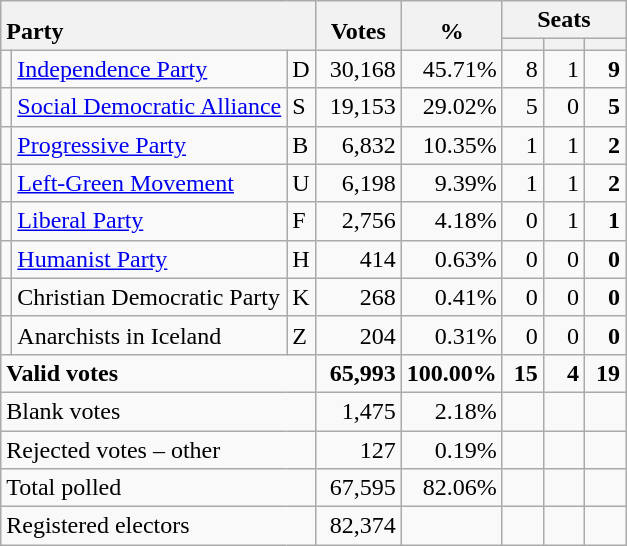<table class="wikitable" border="1" style="text-align:right;">
<tr>
<th style="text-align:left;" valign=bottom rowspan=2 colspan=3>Party</th>
<th align=center valign=bottom rowspan=2 width="50">Votes</th>
<th align=center valign=bottom rowspan=2 width="50">%</th>
<th colspan=3>Seats</th>
</tr>
<tr>
<th align=center valign=bottom width="20"><small></small></th>
<th align=center valign=bottom width="20"><small><a href='#'></a></small></th>
<th align=center valign=bottom width="20"><small></small></th>
</tr>
<tr>
<td></td>
<td align=left><a href='#'>Independence Party</a></td>
<td align=left>D</td>
<td>30,168</td>
<td>45.71%</td>
<td>8</td>
<td>1</td>
<td><strong>9</strong></td>
</tr>
<tr>
<td></td>
<td align=left><a href='#'>Social Democratic Alliance</a></td>
<td align=left>S</td>
<td>19,153</td>
<td>29.02%</td>
<td>5</td>
<td>0</td>
<td><strong>5</strong></td>
</tr>
<tr>
<td></td>
<td align=left><a href='#'>Progressive Party</a></td>
<td align=left>B</td>
<td>6,832</td>
<td>10.35%</td>
<td>1</td>
<td>1</td>
<td><strong>2</strong></td>
</tr>
<tr>
<td></td>
<td align=left><a href='#'>Left-Green Movement</a></td>
<td align=left>U</td>
<td>6,198</td>
<td>9.39%</td>
<td>1</td>
<td>1</td>
<td><strong>2</strong></td>
</tr>
<tr>
<td></td>
<td align=left><a href='#'>Liberal Party</a></td>
<td align=left>F</td>
<td>2,756</td>
<td>4.18%</td>
<td>0</td>
<td>1</td>
<td><strong>1</strong></td>
</tr>
<tr>
<td></td>
<td align=left><a href='#'>Humanist Party</a></td>
<td align=left>H</td>
<td>414</td>
<td>0.63%</td>
<td>0</td>
<td>0</td>
<td><strong>0</strong></td>
</tr>
<tr>
<td></td>
<td align=left>Christian Democratic Party</td>
<td align=left>K</td>
<td>268</td>
<td>0.41%</td>
<td>0</td>
<td>0</td>
<td><strong>0</strong></td>
</tr>
<tr>
<td></td>
<td align=left>Anarchists in Iceland</td>
<td align=left>Z</td>
<td>204</td>
<td>0.31%</td>
<td>0</td>
<td>0</td>
<td><strong>0</strong></td>
</tr>
<tr style="font-weight:bold">
<td align=left colspan=3>Valid votes</td>
<td>65,993</td>
<td>100.00%</td>
<td>15</td>
<td>4</td>
<td>19</td>
</tr>
<tr>
<td align=left colspan=3>Blank votes</td>
<td>1,475</td>
<td>2.18%</td>
<td></td>
<td></td>
<td></td>
</tr>
<tr>
<td align=left colspan=3>Rejected votes – other</td>
<td>127</td>
<td>0.19%</td>
<td></td>
<td></td>
<td></td>
</tr>
<tr>
<td align=left colspan=3>Total polled</td>
<td>67,595</td>
<td>82.06%</td>
<td></td>
<td></td>
<td></td>
</tr>
<tr>
<td align=left colspan=3>Registered electors</td>
<td>82,374</td>
<td></td>
<td></td>
<td></td>
<td></td>
</tr>
</table>
